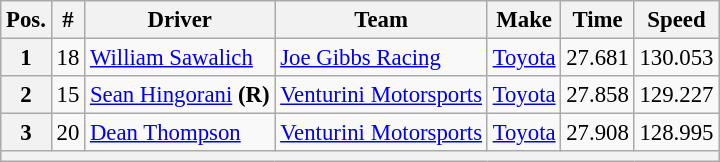<table class="wikitable" style="font-size:95%">
<tr>
<th>Pos.</th>
<th>#</th>
<th>Driver</th>
<th>Team</th>
<th>Make</th>
<th>Time</th>
<th>Speed</th>
</tr>
<tr>
<th>1</th>
<td>18</td>
<td><a href='#'>William Sawalich</a></td>
<td><a href='#'>Joe Gibbs Racing</a></td>
<td><a href='#'>Toyota</a></td>
<td>27.681</td>
<td>130.053</td>
</tr>
<tr>
<th>2</th>
<td>15</td>
<td><a href='#'>Sean Hingorani</a> <strong>(R)</strong></td>
<td><a href='#'>Venturini Motorsports</a></td>
<td><a href='#'>Toyota</a></td>
<td>27.858</td>
<td>129.227</td>
</tr>
<tr>
<th>3</th>
<td>20</td>
<td><a href='#'>Dean Thompson</a></td>
<td><a href='#'>Venturini Motorsports</a></td>
<td><a href='#'>Toyota</a></td>
<td>27.908</td>
<td>128.995</td>
</tr>
<tr>
<th colspan="7"></th>
</tr>
</table>
